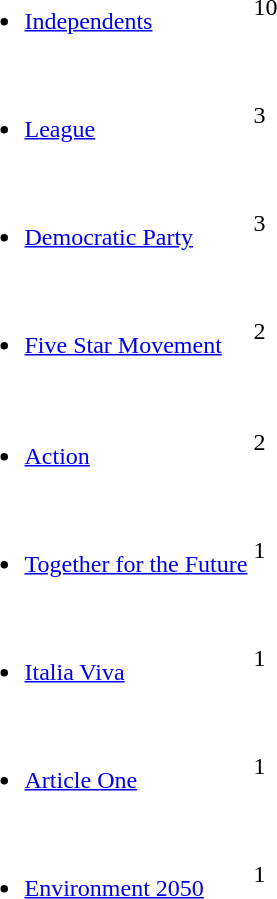<table>
<tr>
<td><br><ul><li><a href='#'>Independents</a></li></ul></td>
<td><div>10</div></td>
</tr>
<tr>
<td><br><ul><li><a href='#'>League</a></li></ul></td>
<td><div>3</div></td>
</tr>
<tr>
<td><br><ul><li><a href='#'>Democratic Party</a></li></ul></td>
<td><div>3</div></td>
</tr>
<tr>
<td><br><ul><li><a href='#'>Five Star Movement</a></li></ul></td>
<td><div>2</div></td>
</tr>
<tr>
</tr>
<tr>
<td><br><ul><li><a href='#'>Action</a></li></ul></td>
<td><div>2</div></td>
</tr>
<tr>
<td><br><ul><li><a href='#'>Together for the Future</a></li></ul></td>
<td><div>1</div></td>
</tr>
<tr>
<td><br><ul><li><a href='#'>Italia Viva</a></li></ul></td>
<td><div>1</div></td>
</tr>
<tr>
<td><br><ul><li><a href='#'>Article One</a></li></ul></td>
<td><div>1</div></td>
</tr>
<tr>
<td><br><ul><li><a href='#'>Environment 2050</a></li></ul></td>
<td><div>1</div></td>
</tr>
</table>
